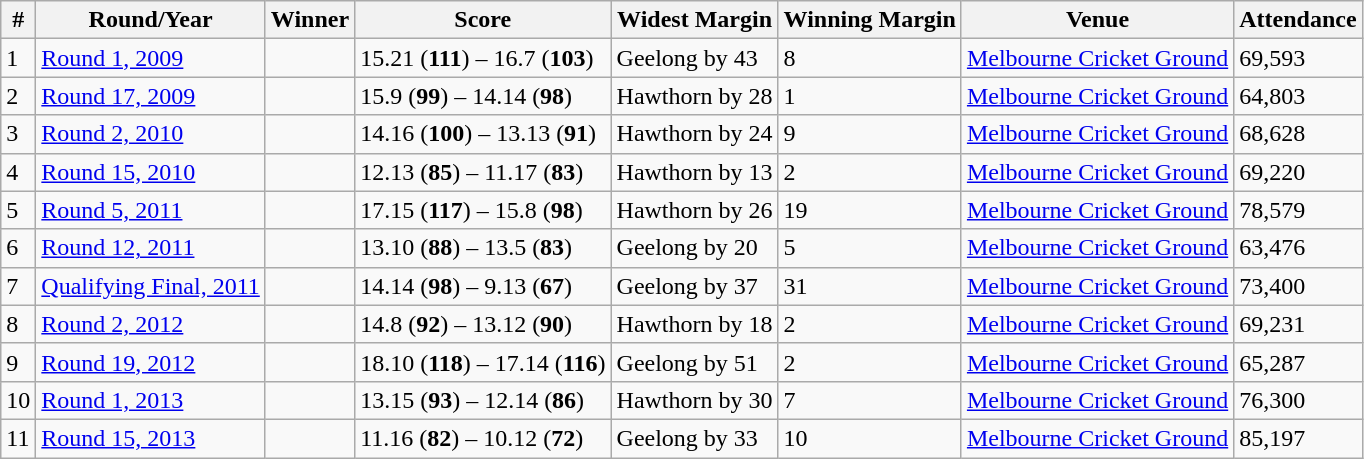<table class="wikitable sortable">
<tr>
<th>#</th>
<th>Round/Year</th>
<th>Winner</th>
<th>Score</th>
<th>Widest Margin</th>
<th>Winning Margin</th>
<th>Venue</th>
<th>Attendance</th>
</tr>
<tr>
<td>1</td>
<td><a href='#'>Round 1, 2009</a></td>
<td></td>
<td>15.21 (<strong>111</strong>) – 16.7 (<strong>103</strong>)</td>
<td>Geelong by 43</td>
<td>8</td>
<td><a href='#'>Melbourne Cricket Ground</a></td>
<td>69,593</td>
</tr>
<tr>
<td>2</td>
<td><a href='#'>Round 17, 2009</a></td>
<td></td>
<td>15.9 (<strong>99</strong>) – 14.14 (<strong>98</strong>)</td>
<td>Hawthorn by 28</td>
<td>1</td>
<td><a href='#'>Melbourne Cricket Ground</a></td>
<td>64,803</td>
</tr>
<tr>
<td>3</td>
<td><a href='#'>Round 2, 2010</a></td>
<td></td>
<td>14.16 (<strong>100</strong>) – 13.13 (<strong>91</strong>)</td>
<td>Hawthorn by 24</td>
<td>9</td>
<td><a href='#'>Melbourne Cricket Ground</a></td>
<td>68,628</td>
</tr>
<tr>
<td>4</td>
<td><a href='#'>Round 15, 2010</a></td>
<td></td>
<td>12.13 (<strong>85</strong>) – 11.17 (<strong>83</strong>)</td>
<td>Hawthorn by 13</td>
<td>2</td>
<td><a href='#'>Melbourne Cricket Ground</a></td>
<td>69,220</td>
</tr>
<tr>
<td>5</td>
<td><a href='#'>Round 5, 2011</a></td>
<td></td>
<td>17.15 (<strong>117</strong>) – 15.8 (<strong>98</strong>)</td>
<td>Hawthorn by 26</td>
<td>19</td>
<td><a href='#'>Melbourne Cricket Ground</a></td>
<td>78,579</td>
</tr>
<tr>
<td>6</td>
<td><a href='#'>Round 12, 2011</a></td>
<td></td>
<td>13.10 (<strong>88</strong>) – 13.5 (<strong>83</strong>)</td>
<td>Geelong by 20</td>
<td>5</td>
<td><a href='#'>Melbourne Cricket Ground</a></td>
<td>63,476</td>
</tr>
<tr>
<td>7</td>
<td><a href='#'>Qualifying Final, 2011</a></td>
<td></td>
<td>14.14 (<strong>98</strong>) – 9.13 (<strong>67</strong>)</td>
<td>Geelong by 37</td>
<td>31</td>
<td><a href='#'>Melbourne Cricket Ground</a></td>
<td>73,400</td>
</tr>
<tr>
<td>8</td>
<td><a href='#'>Round 2, 2012</a></td>
<td></td>
<td>14.8 (<strong>92</strong>) – 13.12 (<strong>90</strong>)</td>
<td>Hawthorn by 18</td>
<td>2</td>
<td><a href='#'>Melbourne Cricket Ground</a></td>
<td>69,231</td>
</tr>
<tr>
<td>9</td>
<td><a href='#'>Round 19, 2012</a></td>
<td></td>
<td>18.10 (<strong>118</strong>) – 17.14 (<strong>116</strong>)</td>
<td>Geelong by 51</td>
<td>2</td>
<td><a href='#'>Melbourne Cricket Ground</a></td>
<td>65,287</td>
</tr>
<tr>
<td>10</td>
<td><a href='#'>Round 1, 2013</a></td>
<td></td>
<td>13.15 (<strong>93</strong>) – 12.14 (<strong>86</strong>)</td>
<td>Hawthorn by 30</td>
<td>7</td>
<td><a href='#'>Melbourne Cricket Ground</a></td>
<td>76,300</td>
</tr>
<tr>
<td>11</td>
<td><a href='#'>Round 15, 2013</a></td>
<td></td>
<td>11.16 (<strong>82</strong>) – 10.12 (<strong>72</strong>)</td>
<td>Geelong by 33</td>
<td>10</td>
<td><a href='#'>Melbourne Cricket Ground</a></td>
<td>85,197</td>
</tr>
</table>
